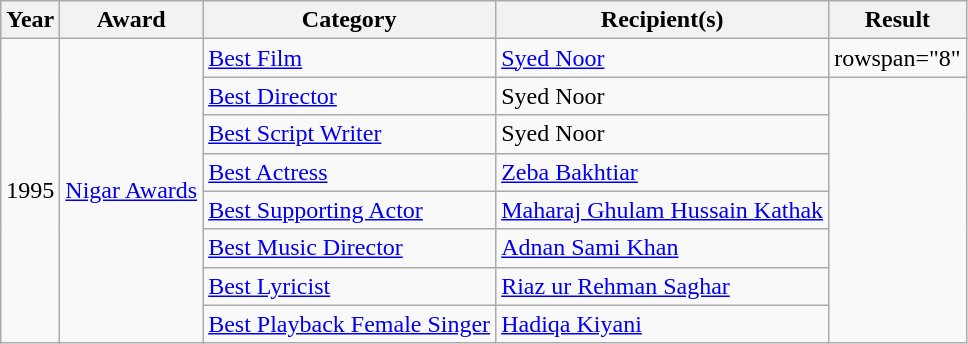<table class="wikitable sortable">
<tr>
<th>Year</th>
<th>Award</th>
<th>Category</th>
<th>Recipient(s)</th>
<th>Result</th>
</tr>
<tr>
<td rowspan="8">1995</td>
<td rowspan="8"><a href='#'>Nigar Awards</a></td>
<td><a href='#'>Best Film</a></td>
<td><a href='#'>Syed Noor</a></td>
<td>rowspan="8" </td>
</tr>
<tr>
<td><a href='#'>Best Director</a></td>
<td>Syed Noor</td>
</tr>
<tr>
<td><a href='#'>Best Script Writer</a></td>
<td>Syed Noor</td>
</tr>
<tr>
<td><a href='#'>Best Actress</a></td>
<td><a href='#'>Zeba Bakhtiar</a></td>
</tr>
<tr>
<td><a href='#'>Best Supporting Actor</a></td>
<td><a href='#'>Maharaj Ghulam Hussain Kathak</a></td>
</tr>
<tr>
<td><a href='#'>Best Music Director</a></td>
<td><a href='#'>Adnan Sami Khan</a></td>
</tr>
<tr>
<td><a href='#'>Best Lyricist</a></td>
<td><a href='#'>Riaz ur Rehman Saghar</a></td>
</tr>
<tr>
<td><a href='#'>Best Playback Female Singer</a></td>
<td><a href='#'>Hadiqa Kiyani</a></td>
</tr>
</table>
